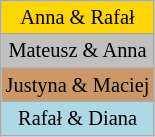<table class="wikitable" style="font-size:85%; text-align:center">
<tr bgcolor="gold">
<td>Anna & Rafał</td>
</tr>
<tr bgcolor="silver">
<td>Mateusz & Anna</td>
</tr>
<tr bgcolor="#cc9966">
<td>Justyna & Maciej</td>
</tr>
<tr style="background:lightblue;">
<td>Rafał & Diana</td>
</tr>
</table>
